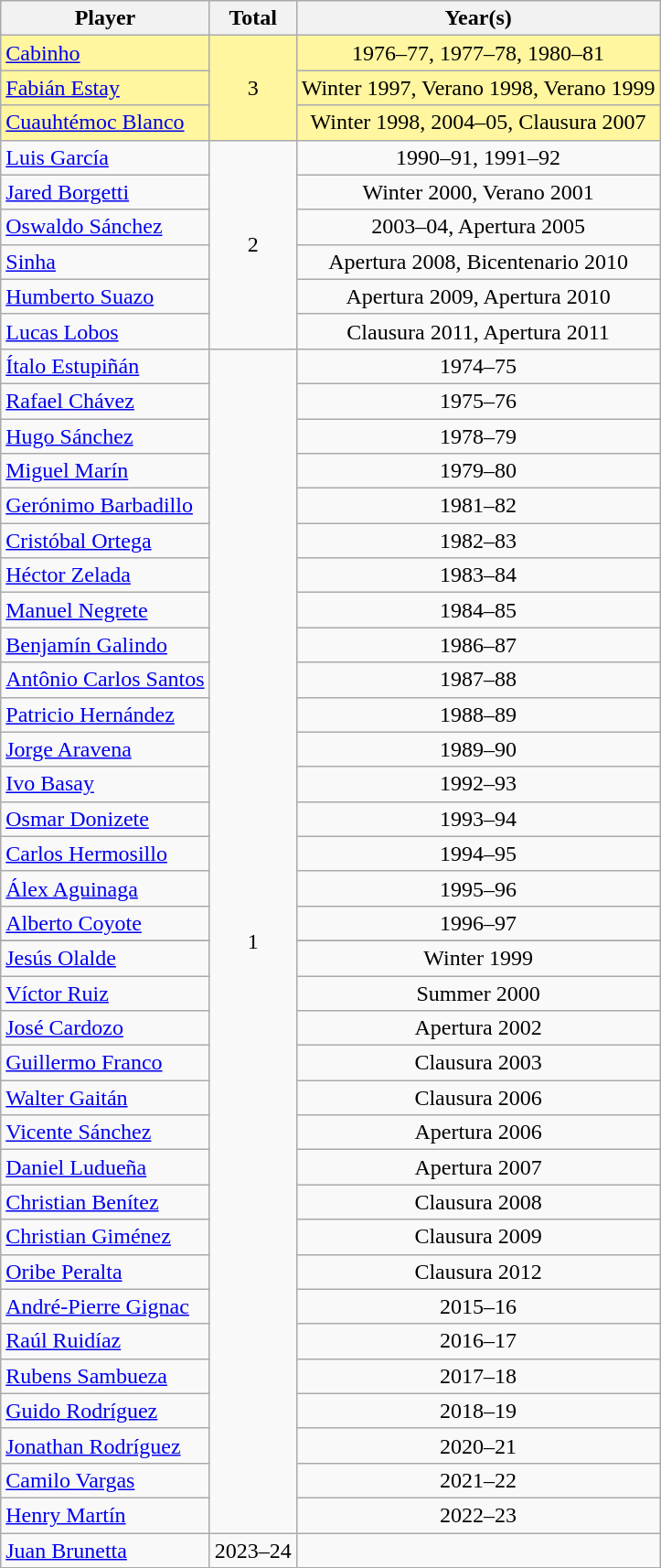<table class="sortable wikitable" style="text-align:center">
<tr>
<th>Player</th>
<th class="unsortable">Total</th>
<th class="unsortable">Year(s)</th>
</tr>
<tr bgcolor=#FFF69F>
<td align="left"> <a href='#'>Cabinho</a></td>
<td rowspan="3">3</td>
<td>1976–77, 1977–78, 1980–81</td>
</tr>
<tr bgcolor=#FFF69F>
<td align="left"> <a href='#'>Fabián Estay</a></td>
<td>Winter 1997, Verano 1998, Verano 1999</td>
</tr>
<tr bgcolor=#FFF69F>
<td align="left"> <a href='#'>Cuauhtémoc Blanco</a></td>
<td>Winter 1998, 2004–05, Clausura 2007</td>
</tr>
<tr>
<td align="left"> <a href='#'>Luis García</a></td>
<td rowspan="6">2</td>
<td>1990–91, 1991–92</td>
</tr>
<tr>
<td align="left"> <a href='#'>Jared Borgetti</a></td>
<td>Winter 2000, Verano 2001</td>
</tr>
<tr>
<td align="left"> <a href='#'>Oswaldo Sánchez</a></td>
<td>2003–04, Apertura 2005</td>
</tr>
<tr>
<td align="left"> <a href='#'>Sinha</a></td>
<td>Apertura 2008, Bicentenario 2010</td>
</tr>
<tr>
<td align="left"> <a href='#'>Humberto Suazo</a></td>
<td>Apertura 2009, Apertura 2010</td>
</tr>
<tr>
<td align="left"> <a href='#'>Lucas Lobos</a></td>
<td>Clausura 2011, Apertura 2011</td>
</tr>
<tr>
<td align="left"> <a href='#'>Ítalo Estupiñán</a></td>
<td rowspan="35">1</td>
<td>1974–75</td>
</tr>
<tr>
<td align="left"> <a href='#'>Rafael Chávez</a></td>
<td>1975–76</td>
</tr>
<tr>
<td align="left"> <a href='#'>Hugo Sánchez</a></td>
<td>1978–79</td>
</tr>
<tr>
<td align="left"> <a href='#'>Miguel Marín</a></td>
<td>1979–80</td>
</tr>
<tr>
<td align="left"> <a href='#'>Gerónimo Barbadillo</a></td>
<td>1981–82</td>
</tr>
<tr>
<td align="left"> <a href='#'>Cristóbal Ortega</a></td>
<td>1982–83</td>
</tr>
<tr>
<td align="left"> <a href='#'>Héctor Zelada</a></td>
<td>1983–84</td>
</tr>
<tr>
<td align="left"> <a href='#'>Manuel Negrete</a></td>
<td>1984–85</td>
</tr>
<tr>
<td align="left"> <a href='#'>Benjamín Galindo</a></td>
<td>1986–87</td>
</tr>
<tr>
<td align="left"> <a href='#'>Antônio Carlos Santos</a></td>
<td>1987–88</td>
</tr>
<tr>
<td align="left"> <a href='#'>Patricio Hernández</a></td>
<td>1988–89</td>
</tr>
<tr>
<td align="left"> <a href='#'>Jorge Aravena</a></td>
<td>1989–90</td>
</tr>
<tr>
<td align="left"> <a href='#'>Ivo Basay</a></td>
<td>1992–93</td>
</tr>
<tr>
<td align="left"> <a href='#'>Osmar Donizete</a></td>
<td>1993–94</td>
</tr>
<tr>
<td align="left"> <a href='#'>Carlos Hermosillo</a></td>
<td>1994–95</td>
</tr>
<tr>
<td align="left"> <a href='#'>Álex Aguinaga</a></td>
<td>1995–96</td>
</tr>
<tr>
<td align="left"> <a href='#'>Alberto Coyote</a></td>
<td>1996–97</td>
</tr>
<tr>
</tr>
<tr>
<td align="left"> <a href='#'>Jesús Olalde</a></td>
<td>Winter 1999</td>
</tr>
<tr>
<td align="left"> <a href='#'>Víctor Ruiz</a></td>
<td>Summer 2000</td>
</tr>
<tr>
<td align="left"> <a href='#'>José Cardozo</a></td>
<td>Apertura 2002</td>
</tr>
<tr>
<td align="left"> <a href='#'>Guillermo Franco</a></td>
<td>Clausura 2003</td>
</tr>
<tr>
<td align="left"> <a href='#'>Walter Gaitán</a></td>
<td>Clausura 2006</td>
</tr>
<tr>
<td align="left"> <a href='#'>Vicente Sánchez</a></td>
<td>Apertura 2006</td>
</tr>
<tr>
<td align="left"> <a href='#'>Daniel Ludueña</a></td>
<td>Apertura 2007</td>
</tr>
<tr>
<td align="left"> <a href='#'>Christian Benítez</a></td>
<td>Clausura 2008</td>
</tr>
<tr>
<td align="left"> <a href='#'>Christian Giménez</a></td>
<td>Clausura 2009</td>
</tr>
<tr>
<td align="left"> <a href='#'>Oribe Peralta</a></td>
<td>Clausura 2012</td>
</tr>
<tr>
<td align="left"> <a href='#'>André-Pierre Gignac</a></td>
<td>2015–16</td>
</tr>
<tr>
<td align="left"> <a href='#'>Raúl Ruidíaz</a></td>
<td>2016–17</td>
</tr>
<tr>
<td align="left"> <a href='#'>Rubens Sambueza</a></td>
<td>2017–18</td>
</tr>
<tr>
<td align="left"> <a href='#'>Guido Rodríguez</a></td>
<td>2018–19</td>
</tr>
<tr>
<td align="left"> <a href='#'>Jonathan Rodríguez</a></td>
<td>2020–21</td>
</tr>
<tr>
<td align="left"> <a href='#'>Camilo Vargas</a></td>
<td>2021–22</td>
</tr>
<tr>
<td align="left"> <a href='#'>Henry Martín</a></td>
<td>2022–23</td>
</tr>
<tr>
<td align="left"> <a href='#'>Juan Brunetta</a></td>
<td>2023–24</td>
</tr>
</table>
